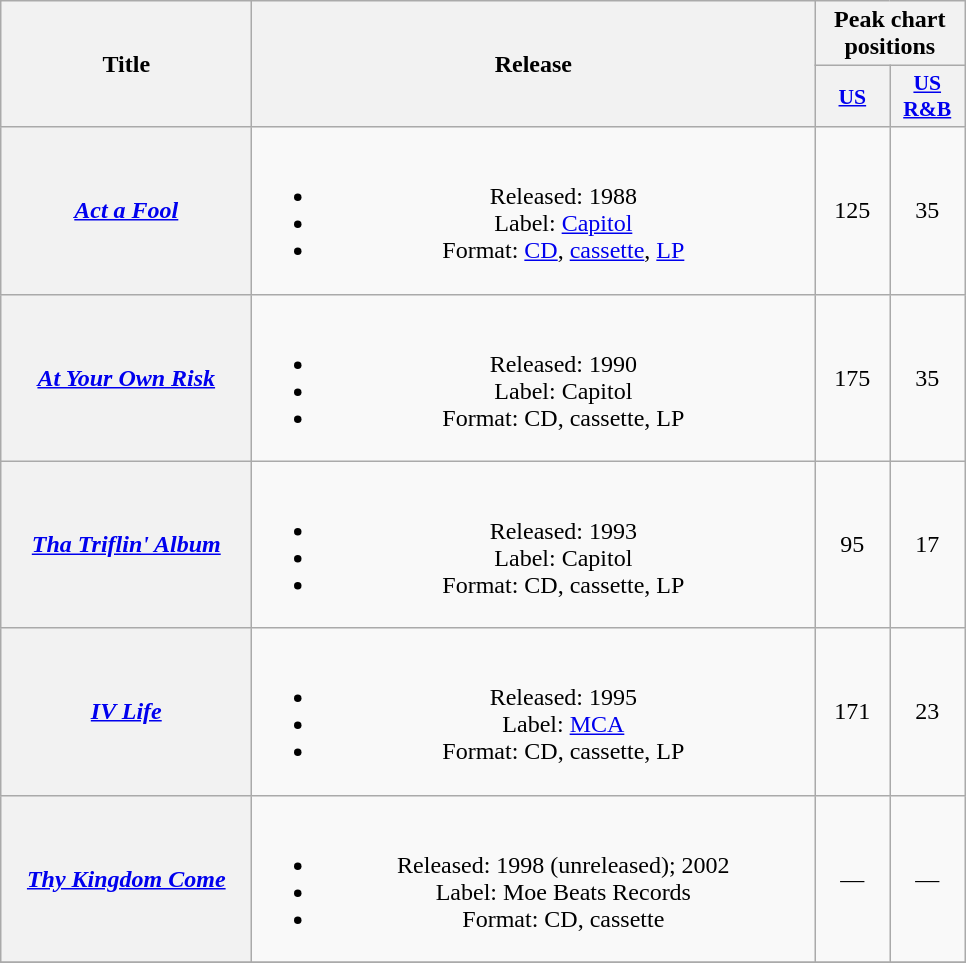<table class="wikitable plainrowheaders" style="text-align:center;">
<tr>
<th scope="col" rowspan="2" style="width:10em;">Title</th>
<th scope="col" rowspan="2" style="width:23em;">Release</th>
<th scope="col" colspan="5">Peak chart positions</th>
</tr>
<tr>
<th scope="col" style="width:3em;font-size:90%;"><a href='#'>US</a><br></th>
<th scope="col" style="width:3em;font-size:90%;"><a href='#'>US<br>R&B</a><br></th>
</tr>
<tr>
<th scope="row"><em><a href='#'>Act a Fool</a></em></th>
<td><br><ul><li>Released: 1988</li><li>Label: <a href='#'>Capitol</a></li><li>Format: <a href='#'>CD</a>, <a href='#'>cassette</a>, <a href='#'>LP</a></li></ul></td>
<td>125</td>
<td>35</td>
</tr>
<tr>
<th scope="row"><em><a href='#'>At Your Own Risk</a></em></th>
<td><br><ul><li>Released: 1990</li><li>Label: Capitol</li><li>Format: CD, cassette, LP</li></ul></td>
<td>175</td>
<td>35</td>
</tr>
<tr>
<th scope="row"><em><a href='#'>Tha Triflin' Album</a></em></th>
<td><br><ul><li>Released: 1993</li><li>Label: Capitol</li><li>Format: CD, cassette, LP</li></ul></td>
<td>95</td>
<td>17</td>
</tr>
<tr>
<th scope="row"><em><a href='#'>IV Life</a></em></th>
<td><br><ul><li>Released: 1995</li><li>Label: <a href='#'>MCA</a></li><li>Format: CD, cassette, LP</li></ul></td>
<td>171</td>
<td>23</td>
</tr>
<tr>
<th scope="row"><em><a href='#'>Thy Kingdom Come</a></em></th>
<td><br><ul><li>Released: 1998 (unreleased); 2002</li><li>Label: Moe Beats Records</li><li>Format: CD, cassette</li></ul></td>
<td>—</td>
<td>—</td>
</tr>
<tr>
</tr>
</table>
